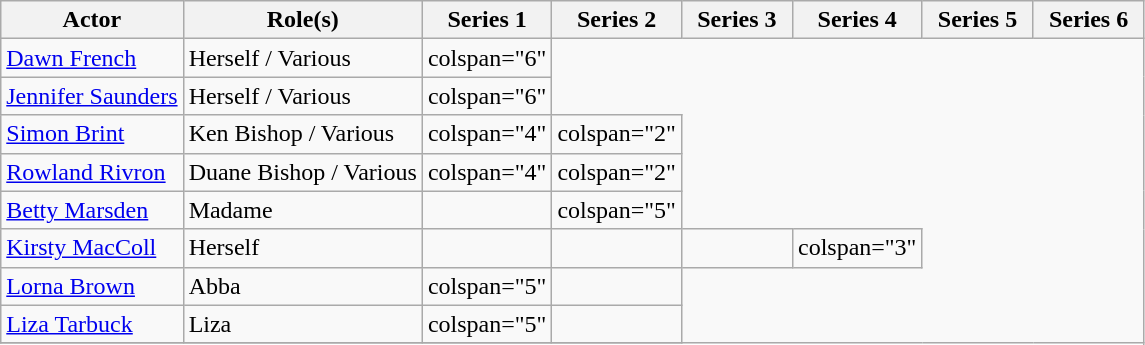<table class="wikitable">
<tr>
<th>Actor</th>
<th>Role(s)</th>
<th style="width:50pt;">Series 1</th>
<th style="width:50pt;">Series 2</th>
<th style="width:50pt;">Series 3</th>
<th style="width:50pt;">Series 4</th>
<th style="width:50pt;">Series 5</th>
<th style="width:50pt;">Series 6</th>
</tr>
<tr>
<td><a href='#'>Dawn French</a></td>
<td>Herself / Various</td>
<td>colspan="6" </td>
</tr>
<tr>
<td><a href='#'>Jennifer Saunders</a></td>
<td>Herself / Various</td>
<td>colspan="6" </td>
</tr>
<tr>
<td><a href='#'>Simon Brint</a></td>
<td>Ken Bishop / Various</td>
<td>colspan="4" </td>
<td>colspan="2" </td>
</tr>
<tr>
<td><a href='#'>Rowland Rivron</a></td>
<td>Duane Bishop / Various</td>
<td>colspan="4" </td>
<td>colspan="2" </td>
</tr>
<tr>
<td><a href='#'>Betty Marsden</a></td>
<td>Madame</td>
<td></td>
<td>colspan="5" </td>
</tr>
<tr>
<td><a href='#'>Kirsty MacColl</a></td>
<td>Herself</td>
<td></td>
<td></td>
<td></td>
<td>colspan="3" </td>
</tr>
<tr>
<td><a href='#'>Lorna Brown</a></td>
<td>Abba</td>
<td>colspan="5" </td>
<td></td>
</tr>
<tr>
<td><a href='#'>Liza Tarbuck</a></td>
<td>Liza</td>
<td>colspan="5" </td>
<td></td>
</tr>
<tr>
</tr>
</table>
